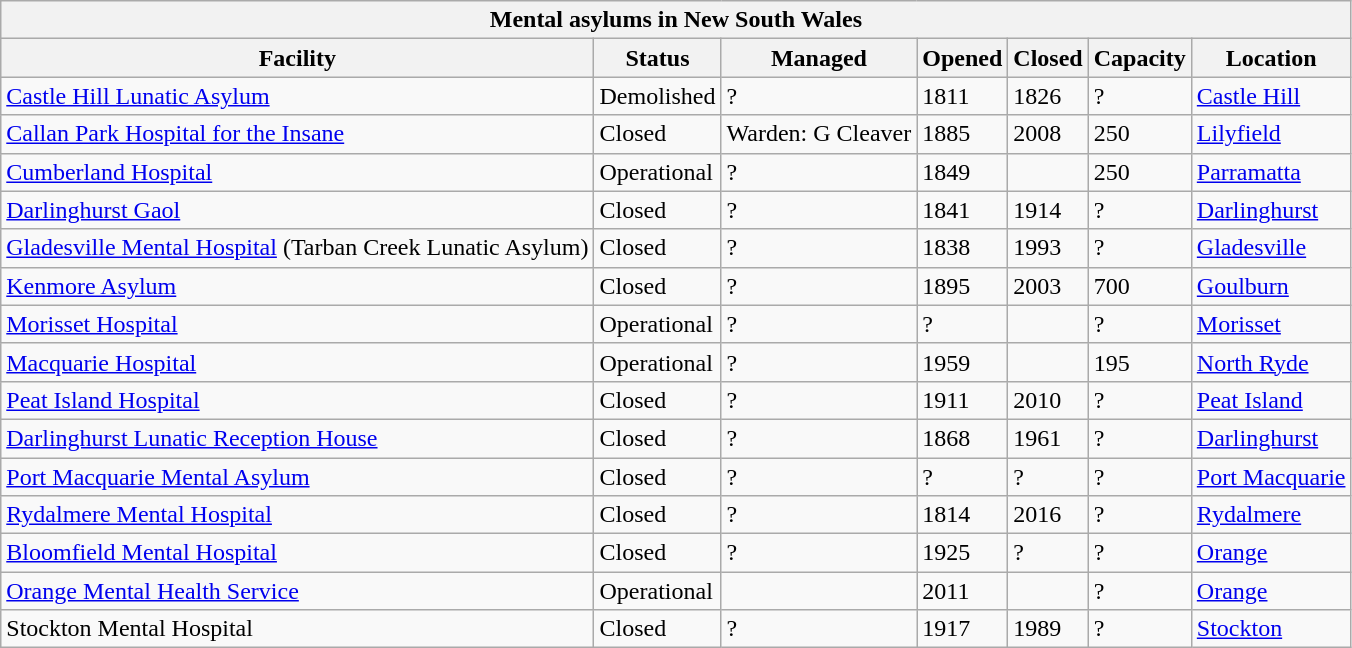<table class="wikitable sortable">
<tr>
<th bgcolor="#efefef" colspan=8>Mental asylums in New South Wales</th>
</tr>
<tr bgcolor="#efefef">
<th>Facility</th>
<th>Status</th>
<th>Managed</th>
<th>Opened</th>
<th>Closed</th>
<th>Capacity</th>
<th>Location</th>
</tr>
<tr>
<td><a href='#'>Castle Hill Lunatic Asylum</a></td>
<td>Demolished</td>
<td>?</td>
<td>1811</td>
<td>1826</td>
<td>?</td>
<td><a href='#'>Castle Hill</a></td>
</tr>
<tr>
<td><a href='#'>Callan Park Hospital for the Insane</a></td>
<td>Closed</td>
<td>Warden: G Cleaver</td>
<td>1885</td>
<td>2008</td>
<td>250</td>
<td><a href='#'>Lilyfield</a></td>
</tr>
<tr>
<td><a href='#'>Cumberland Hospital</a></td>
<td>Operational</td>
<td>?</td>
<td>1849</td>
<td></td>
<td>250</td>
<td><a href='#'>Parramatta</a></td>
</tr>
<tr>
<td><a href='#'>Darlinghurst Gaol</a></td>
<td>Closed</td>
<td>?</td>
<td>1841</td>
<td>1914</td>
<td>?</td>
<td><a href='#'>Darlinghurst</a></td>
</tr>
<tr>
<td><a href='#'>Gladesville Mental Hospital</a> (Tarban Creek Lunatic Asylum)</td>
<td>Closed</td>
<td>?</td>
<td>1838</td>
<td>1993</td>
<td>?</td>
<td><a href='#'>Gladesville</a></td>
</tr>
<tr>
<td><a href='#'>Kenmore Asylum</a></td>
<td>Closed</td>
<td>?</td>
<td>1895</td>
<td>2003</td>
<td>700</td>
<td><a href='#'>Goulburn</a></td>
</tr>
<tr>
<td><a href='#'>Morisset Hospital</a></td>
<td>Operational</td>
<td>?</td>
<td>?</td>
<td></td>
<td>?</td>
<td><a href='#'>Morisset</a></td>
</tr>
<tr>
<td><a href='#'>Macquarie Hospital</a></td>
<td>Operational</td>
<td>?</td>
<td>1959</td>
<td></td>
<td>195</td>
<td><a href='#'>North Ryde</a></td>
</tr>
<tr>
<td><a href='#'>Peat Island Hospital</a></td>
<td>Closed</td>
<td>?</td>
<td>1911</td>
<td>2010</td>
<td>?</td>
<td><a href='#'>Peat Island</a></td>
</tr>
<tr>
<td><a href='#'>Darlinghurst Lunatic Reception House</a></td>
<td>Closed</td>
<td>?</td>
<td>1868</td>
<td>1961</td>
<td>?</td>
<td><a href='#'>Darlinghurst</a></td>
</tr>
<tr>
<td><a href='#'>Port Macquarie Mental Asylum</a></td>
<td>Closed</td>
<td>?</td>
<td>?</td>
<td>?</td>
<td>?</td>
<td><a href='#'>Port Macquarie</a></td>
</tr>
<tr>
<td><a href='#'>Rydalmere Mental Hospital</a></td>
<td>Closed</td>
<td>?</td>
<td>1814</td>
<td>2016</td>
<td>?</td>
<td><a href='#'>Rydalmere</a></td>
</tr>
<tr>
<td><a href='#'>Bloomfield Mental Hospital</a></td>
<td>Closed</td>
<td>?</td>
<td>1925</td>
<td>?</td>
<td>?</td>
<td><a href='#'>Orange</a></td>
</tr>
<tr>
<td><a href='#'>Orange Mental Health Service</a></td>
<td>Operational</td>
<td></td>
<td>2011</td>
<td></td>
<td>?</td>
<td><a href='#'>Orange</a></td>
</tr>
<tr>
<td>Stockton Mental Hospital</td>
<td>Closed</td>
<td>?</td>
<td>1917</td>
<td>1989</td>
<td>?</td>
<td><a href='#'>Stockton</a></td>
</tr>
</table>
